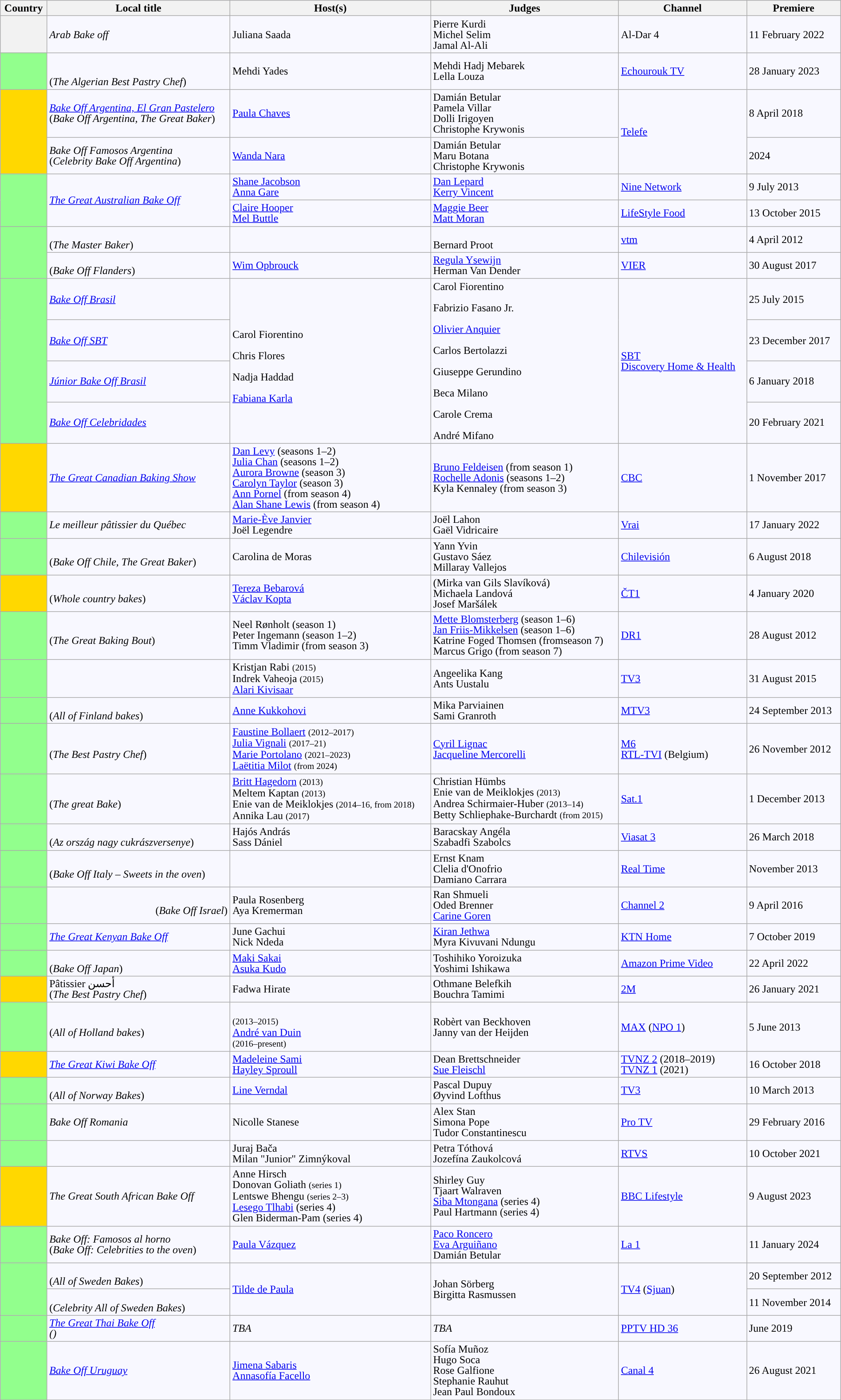<table class="wikitable plainrowheaders" style="text-align:left; line-height:16px; background:#f8f8ff; width:100%;">
<tr>
<th scope="col">Country</th>
<th scope="col">Local title</th>
<th scope="col">Host(s)</th>
<th scope="col">Judges</th>
<th scope="col">Channel</th>
<th scope="col">Premiere</th>
</tr>
<tr>
<th scope="row"></th>
<td><em>Arab Bake off</em></td>
<td>Juliana Saada</td>
<td>Pierre Kurdi<br>Michel Selim<br> Jamal Al-Ali</td>
<td>Al-Dar 4</td>
<td>11 February 2022</td>
</tr>
<tr>
<th scope="row" style="background:#92ff8d;"><br></th>
<td><br><em></em><br>(<em>The Algerian Best Pastry Chef</em>)</td>
<td>Mehdi Yades</td>
<td>Mehdi Hadj Mebarek <br> Lella Louza</td>
<td><a href='#'>Echourouk TV</a></td>
<td>28 January 2023</td>
</tr>
<tr>
<th scope="row" style="background:#FFD800;" rowspan="2"></th>
<td><em><a href='#'>Bake Off Argentina, El Gran Pastelero</a></em><br>(<em>Bake Off Argentina, The Great Baker</em>)</td>
<td><a href='#'>Paula Chaves</a></td>
<td>Damián Betular <br>Pamela Villar <br>Dolli Irigoyen <br>Christophe Krywonis </td>
<td rowspan="2"><a href='#'>Telefe</a></td>
<td>8 April 2018</td>
</tr>
<tr>
<td><em>Bake Off Famosos Argentina</em><br>(<em>Celebrity Bake Off Argentina</em>)</td>
<td><a href='#'>Wanda Nara</a></td>
<td>Damián Betular <br> Maru Botana <br> Christophe Krywonis</td>
<td>2024</td>
</tr>
<tr>
<th scope="rowgroup" style="background:#92ff8d;" rowspan="2"></th>
<td rowspan="2"><em><a href='#'>The Great Australian Bake Off</a></em></td>
<td><a href='#'>Shane Jacobson</a><br><a href='#'>Anna Gare</a></td>
<td><a href='#'>Dan Lepard</a><br><a href='#'>Kerry Vincent</a></td>
<td><a href='#'>Nine Network</a></td>
<td>9 July 2013</td>
</tr>
<tr>
<td><a href='#'>Claire Hooper</a><br><a href='#'>Mel Buttle</a></td>
<td><a href='#'>Maggie Beer</a><br><a href='#'>Matt Moran</a></td>
<td><a href='#'>LifeStyle Food</a></td>
<td>13 October 2015</td>
</tr>
<tr>
<th scope="rowgroup" style="background:#92ff8d;" rowspan="2"><br></th>
<td><em></em><br>(<em>The Master Baker</em>)</td>
<td></td>
<td><br>Bernard Proot</td>
<td><a href='#'>vtm</a></td>
<td>4 April 2012</td>
</tr>
<tr>
<td><em></em><br>(<em>Bake Off Flanders</em>)</td>
<td><a href='#'>Wim Opbrouck</a></td>
<td><a href='#'>Regula Ysewijn</a><br>Herman Van Dender</td>
<td><a href='#'>VIER</a></td>
<td>30 August 2017</td>
</tr>
<tr>
<th scope="row" style="background:#92FF8D;" rowspan="4"></th>
<td><em><a href='#'>Bake Off Brasil</a></em></td>
<td rowspan="4"><br>Carol Fiorentino<br><br>Chris Flores<br><br>Nadja Haddad<br><br><a href='#'>Fabiana Karla</a><br></td>
<td rowspan="4">Carol Fiorentino<br><br>Fabrizio Fasano Jr.<br><br><a href='#'>Olivier Anquier</a><br><br>Carlos Bertolazzi<br><br>Giuseppe Gerundino<br><br>Beca Milano<br><br>Carole Crema<br><br>André Mifano<br></td>
<td rowspan="4"><a href='#'>SBT</a><br><a href='#'>Discovery Home & Health</a></td>
<td>25 July 2015</td>
</tr>
<tr>
<td><em><a href='#'>Bake Off SBT</a></em></td>
<td>23 December 2017</td>
</tr>
<tr>
<td><em><a href='#'>Júnior Bake Off Brasil</a></em></td>
<td>6 January 2018</td>
</tr>
<tr>
<td><em><a href='#'>Bake Off Celebridades</a></em></td>
<td>20 February 2021</td>
</tr>
<tr>
<th scope="row" style="background:#FFD800;"></th>
<td><em><a href='#'>The Great Canadian Baking Show</a></em></td>
<td><a href='#'>Dan Levy</a> (seasons 1–2)<br><a href='#'>Julia Chan</a> (seasons 1–2)<br><a href='#'>Aurora Browne</a> (season 3)<br><a href='#'>Carolyn Taylor</a> (season 3)<br><a href='#'>Ann Pornel</a> (from season 4)<br><a href='#'>Alan Shane Lewis</a> (from season 4)</td>
<td><a href='#'>Bruno Feldeisen</a> (from season 1)<br><a href='#'>Rochelle Adonis</a> (seasons 1–2)<br>Kyla Kennaley (from season 3)</td>
<td><a href='#'>CBC</a></td>
<td>1 November 2017</td>
</tr>
<tr>
<th scope="row" style="background:#92ff8d;"><br></th>
<td><em>Le meilleur pâtissier du Québec</em></td>
<td><a href='#'>Marie-Ève Janvier</a><br>Joël Legendre</td>
<td>Joël Lahon<br>Gaël Vidricaire</td>
<td><a href='#'>Vrai</a></td>
<td>17 January 2022</td>
</tr>
<tr>
<th scope="row" style="background:#92ff8d;"></th>
<td><em></em><br>(<em>Bake Off Chile, The Great Baker</em>)</td>
<td>Carolina de Moras</td>
<td>Yann Yvin<br>Gustavo Sáez<br>Millaray Vallejos</td>
<td><a href='#'>Chilevisión</a></td>
<td>6 August 2018</td>
</tr>
<tr>
<th scope="row" style="background:#FFD800;"></th>
<td><em></em><br>(<em>Whole country bakes</em>)</td>
<td><a href='#'>Tereza Bebarová</a> <br> <a href='#'>Václav Kopta</a></td>
<td>(Mirka van Gils Slavíková) <br> Michaela Landová  <br> Josef Maršálek</td>
<td><a href='#'>ČT1</a></td>
<td>4 January 2020</td>
</tr>
<tr>
<th scope="row" style="background:#92ff8d;"></th>
<td><em></em><br>(<em>The Great Baking Bout</em>)</td>
<td>Neel Rønholt (season 1) <br> Peter Ingemann (season 1–2) <br> Timm Vladimir (from season 3)</td>
<td><a href='#'>Mette Blomsterberg</a> (season 1–6)<br><a href='#'>Jan Friis-Mikkelsen</a> (season 1–6) <br> Katrine Foged Thomsen (fromseason 7) <br> Marcus Grigo (from season 7)</td>
<td><a href='#'>DR1</a></td>
<td>28 August 2012</td>
</tr>
<tr>
<th scope="row" style="background:#92ff8d;"></th>
<td><em></em></td>
<td>Kristjan Rabi <small>(2015)</small><br> Indrek Vaheoja <small>(2015)</small><br> <a href='#'>Alari Kivisaar</a></td>
<td>Angeelika Kang<br>Ants Uustalu</td>
<td><a href='#'>TV3</a></td>
<td>31 August 2015</td>
</tr>
<tr>
<th scope="row" style="background:#92ff8d;"></th>
<td><em></em><br>(<em>All of Finland bakes</em>)</td>
<td><a href='#'>Anne Kukkohovi</a></td>
<td>Mika Parviainen <br> Sami Granroth</td>
<td><a href='#'>MTV3</a></td>
<td>24 September 2013</td>
</tr>
<tr>
<th scope="row" style="background:#92ff8d;"></th>
<td><em></em><br>(<em>The Best Pastry Chef</em>)</td>
<td><a href='#'>Faustine Bollaert</a> <small>(2012–2017)</small><br><a href='#'>Julia Vignali</a> <small>(2017–21)</small><br><a href='#'>Marie Portolano</a> <small>(2021–2023)</small><br><a href='#'>Laëtitia Milot</a> <small>(from 2024)</small></td>
<td><a href='#'>Cyril Lignac</a><br><a href='#'>Jacqueline Mercorelli</a></td>
<td><a href='#'>M6</a><br><a href='#'>RTL-TVI</a> (Belgium)</td>
<td>26 November 2012</td>
</tr>
<tr>
<th scope="row" style="background:#92ff8d;"></th>
<td><em></em><br>(<em>The great Bake</em>)</td>
<td><a href='#'>Britt Hagedorn</a> <small>(2013)</small><br>Meltem Kaptan <small>(2013)</small><br>Enie van de Meiklokjes <small>(2014–16, from 2018)</small><br>Annika Lau <small>(2017)</small></td>
<td>Christian Hümbs<br>Enie van de Meiklokjes <small>(2013)</small><br>Andrea Schirmaier-Huber <small>(2013–14)</small><br>Betty Schliephake-Burchardt <small>(from 2015)</small></td>
<td><a href='#'>Sat.1</a></td>
<td>1 December 2013</td>
</tr>
<tr>
<th scope="row" style="background:#92ff8d;"></th>
<td><em></em> <br>(<em>Az ország nagy cukrászversenye</em>)</td>
<td>Hajós András<br>Sass Dániel</td>
<td>Baracskay Angéla<br>Szabadfi Szabolcs</td>
<td><a href='#'>Viasat 3</a></td>
<td>26 March 2018</td>
</tr>
<tr>
<th scope="row" style="background:#92ff8d;"></th>
<td><em></em><br>(<em>Bake Off Italy – Sweets in the oven</em>)</td>
<td></td>
<td>Ernst Knam<br>Clelia d'Onofrio<br>Damiano Carrara</td>
<td><a href='#'>Real Time</a></td>
<td>November 2013</td>
</tr>
<tr>
<th scope="row" style="background:#92ff8d;"></th>
<td style="text-align:right"><br>(<em>Bake Off Israel</em>)</td>
<td>Paula Rosenberg<br>Aya Kremerman</td>
<td>Ran Shmueli<br>Oded Brenner<br><a href='#'>Carine Goren</a></td>
<td><a href='#'>Channel 2</a></td>
<td>9 April 2016</td>
</tr>
<tr>
<th scope="row" style="background:#92ff8d;"></th>
<td><em><a href='#'>The Great Kenyan Bake Off</a></em></td>
<td>June Gachui<br>Nick Ndeda</td>
<td><a href='#'>Kiran Jethwa</a><br>Myra Kivuvani Ndungu<br></td>
<td><a href='#'>KTN Home</a></td>
<td>7 October 2019</td>
</tr>
<tr>
<th scope="row" style="background:#92ff8d;"></th>
<td><em></em><br>(<em>Bake Off Japan</em>)</td>
<td><a href='#'>Maki Sakai</a><br><a href='#'>Asuka Kudo</a></td>
<td>Toshihiko Yoroizuka<br>Yoshimi Ishikawa<br></td>
<td><a href='#'>Amazon Prime Video</a></td>
<td>22 April 2022</td>
</tr>
<tr>
<th scope="row" style="background:#FFD800;"></th>
<td>Pâtissier أحسن<br>(<em>The Best Pastry Chef</em>)</td>
<td>Fadwa Hirate</td>
<td>Othmane Belefkih<br>Bouchra Tamimi</td>
<td><a href='#'>2M</a></td>
<td>26 January 2021</td>
</tr>
<tr>
<th scope="row" style="background:#92ff8d;"></th>
<td><em></em><br>(<em>All of Holland bakes</em>)</td>
<td> <br><small>(2013–2015)</small><br><a href='#'>André van Duin</a> <br><small>(2016–present)</small></td>
<td>Robèrt van Beckhoven<br>Janny van der Heijden</td>
<td><a href='#'>MAX</a> (<a href='#'>NPO 1</a>)</td>
<td>5 June 2013</td>
</tr>
<tr>
<th scope="row" style="background:#FFD800;"></th>
<td><em><a href='#'>The Great Kiwi Bake Off</a></em></td>
<td><a href='#'>Madeleine Sami</a><br><a href='#'>Hayley Sproull</a></td>
<td>Dean Brettschneider<br><a href='#'>Sue Fleischl</a></td>
<td><a href='#'>TVNZ 2</a> (2018–2019)<br><a href='#'>TVNZ 1</a> (2021)</td>
<td>16 October 2018</td>
</tr>
<tr>
<th scope="row" style="background:#92ff8d;"></th>
<td><em></em><br>(<em>All of Norway Bakes</em>)</td>
<td><a href='#'>Line Verndal</a></td>
<td>Pascal Dupuy<br>Øyvind Lofthus</td>
<td><a href='#'>TV3</a></td>
<td>10 March 2013</td>
</tr>
<tr>
<th scope="row" style="background:#92ff8d;"></th>
<td><em>Bake Off Romania</em></td>
<td>Nicolle Stanese</td>
<td>Alex Stan<br>Simona Pope<br>Tudor Constantinescu</td>
<td><a href='#'>Pro TV</a></td>
<td>29 February 2016</td>
</tr>
<tr>
<th scope="row" style="background:#92ff8d;"></th>
<td><em></em><br></td>
<td>Juraj Bača<br>Milan "Junior" Zimnýkoval</td>
<td>Petra Tóthová<br>Jozefína Zaukolcová</td>
<td><a href='#'>RTVS</a></td>
<td>10 October 2021</td>
</tr>
<tr>
<th scope="row" style="background:#FFD800;"></th>
<td><em>The Great South African Bake Off</em></td>
<td>Anne Hirsch<br>Donovan Goliath <small>(series 1)</small><br>Lentswe Bhengu <small>(series 2–3)</small><br><a href='#'>Lesego Tlhabi</a> (series 4)<br>Glen Biderman-Pam (series 4)</td>
<td>Shirley Guy<br>Tjaart Walraven<br><a href='#'>Siba Mtongana</a> (series 4)<br> Paul Hartmann (series 4)</td>
<td><a href='#'>BBC Lifestyle</a></td>
<td>9 August 2023</td>
</tr>
<tr>
<th scope="row" style="background:#92FF8D;"></th>
<td><em>Bake Off: Famosos al horno</em><br>(<em>Bake Off: Celebrities to the oven</em>)</td>
<td><a href='#'>Paula Vázquez</a></td>
<td><a href='#'>Paco Roncero</a><br><a href='#'>Eva Arguiñano</a><br>Damián Betular</td>
<td><a href='#'>La 1</a></td>
<td>11 January 2024</td>
</tr>
<tr>
<th scope="rowgroup" style="background:#92ff8d;" rowspan="2"></th>
<td><em></em><br>(<em>All of Sweden Bakes</em>)</td>
<td rowspan="2"><a href='#'>Tilde de Paula</a></td>
<td rowspan="2">Johan Sörberg<br>Birgitta Rasmussen</td>
<td rowspan="2"><a href='#'>TV4</a> (<a href='#'>Sjuan</a>)</td>
<td>20 September 2012</td>
</tr>
<tr>
<td><em></em><br>(<em>Celebrity All of Sweden Bakes</em>)</td>
<td>11 November 2014</td>
</tr>
<tr>
<th scope="row" style="background:#92ff8d;"></th>
<td><em><a href='#'>The Great Thai Bake Off</a></em><br> <em>()</em></td>
<td><em>TBA</em></td>
<td><em>TBA</em></td>
<td><a href='#'>PPTV HD 36</a></td>
<td>June 2019</td>
</tr>
<tr>
<th scope="row" style="background:#92ff8d;"></th>
<td><em><a href='#'>Bake Off Uruguay</a></em></td>
<td><a href='#'>Jimena Sabaris</a> <br> <a href='#'>Annasofía Facello</a> </td>
<td>Sofía Muñoz <br> Hugo Soca <br> Rose Galfione <br>Stephanie Rauhut <br>Jean Paul Bondoux </td>
<td><a href='#'>Canal 4</a></td>
<td>26 August 2021</td>
</tr>
</table>
